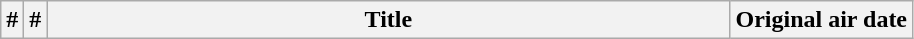<table class="wikitable plainrowheaders">
<tr>
<th>#</th>
<th>#</th>
<th style="width:28em;">Title</th>
<th>Original air date<br>











</th>
</tr>
</table>
